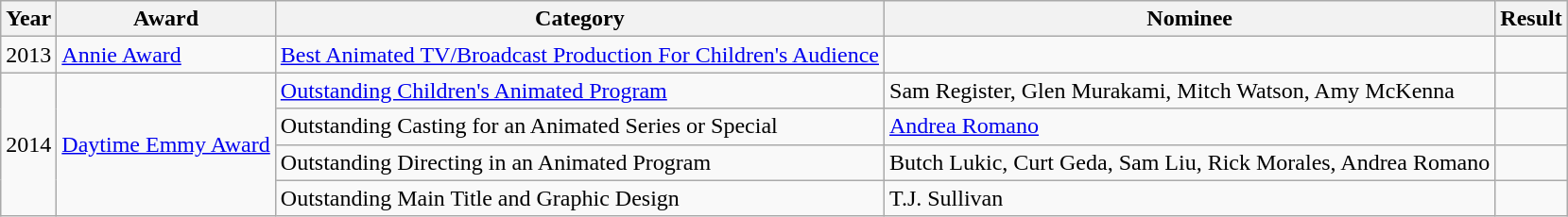<table class=wikitable>
<tr>
<th>Year</th>
<th>Award</th>
<th>Category</th>
<th>Nominee</th>
<th>Result</th>
</tr>
<tr>
<td rowspan="1">2013</td>
<td rowspan="1"><a href='#'>Annie Award</a></td>
<td><a href='#'>Best Animated TV/Broadcast Production For Children's Audience</a></td>
<td></td>
<td></td>
</tr>
<tr>
<td rowspan="4">2014</td>
<td rowspan="4"><a href='#'>Daytime Emmy Award</a></td>
<td><a href='#'>Outstanding Children's Animated Program</a></td>
<td>Sam Register, Glen Murakami, Mitch Watson, Amy McKenna</td>
<td></td>
</tr>
<tr>
<td>Outstanding Casting for an Animated Series or Special</td>
<td><a href='#'>Andrea Romano</a></td>
<td></td>
</tr>
<tr>
<td>Outstanding Directing in an Animated Program</td>
<td>Butch Lukic, Curt Geda, Sam Liu, Rick Morales, Andrea Romano</td>
<td></td>
</tr>
<tr>
<td>Outstanding Main Title and Graphic Design</td>
<td>T.J. Sullivan</td>
<td></td>
</tr>
</table>
